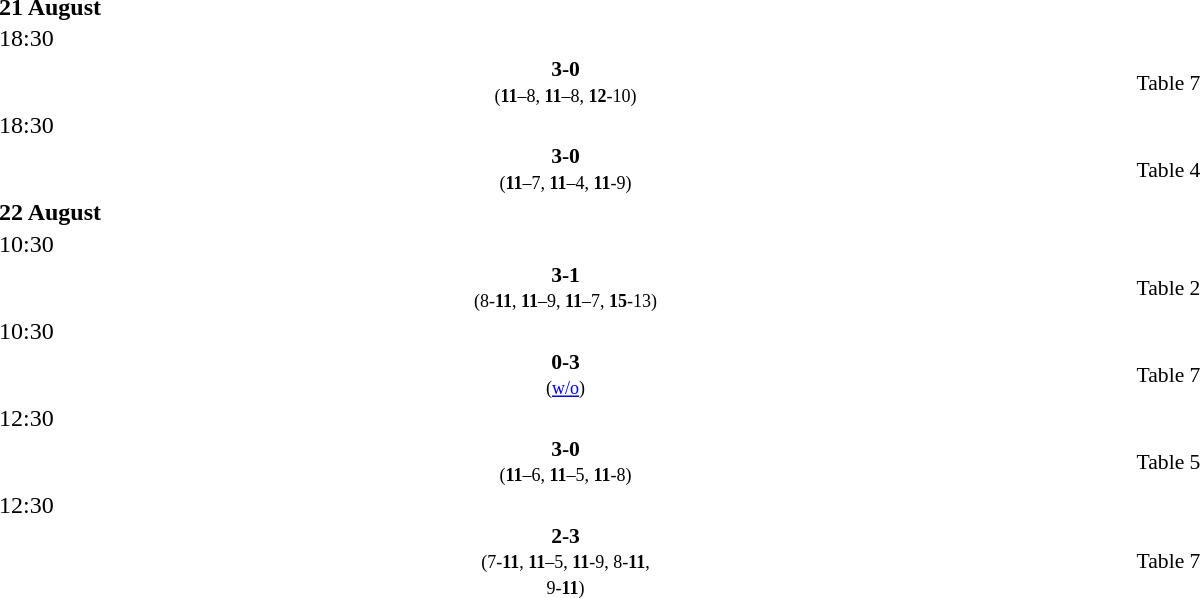<table style="width:100%;" cellspacing="1">
<tr>
<th width=25%></th>
<th width=10%></th>
<th width=25%></th>
</tr>
<tr>
<td><strong>21 August</strong></td>
</tr>
<tr>
<td>18:30</td>
</tr>
<tr style=font-size:90%>
<td align=right><strong></strong></td>
<td align=center><strong> 3-0 </strong><br><small>(<strong>11</strong>–8, <strong>11</strong>–8, <strong>12</strong>-10)</small></td>
<td></td>
<td>Table 7</td>
</tr>
<tr>
<td>18:30</td>
</tr>
<tr style=font-size:90%>
<td align=right><strong></strong></td>
<td align=center><strong> 3-0 </strong><br><small>(<strong>11</strong>–7, <strong>11</strong>–4, <strong>11</strong>-9)</small></td>
<td></td>
<td>Table 4</td>
</tr>
<tr>
<td><strong>22 August</strong></td>
</tr>
<tr>
<td>10:30</td>
</tr>
<tr style=font-size:90%>
<td align=right><strong></strong></td>
<td align=center><strong> 3-1 </strong><br><small>(8-<strong>11</strong>, <strong>11</strong>–9, <strong>11</strong>–7, <strong>15</strong>-13)</small></td>
<td></td>
<td>Table 2</td>
</tr>
<tr>
<td>10:30</td>
</tr>
<tr style=font-size:90%>
<td align=right></td>
<td align=center><strong> 0-3 </strong><br><small>(<a href='#'>w/o</a>)</small></td>
<td><strong></strong></td>
<td>Table 7</td>
</tr>
<tr>
<td>12:30</td>
</tr>
<tr style=font-size:90%>
<td align=right><strong></strong></td>
<td align=center><strong> 3-0 </strong><br><small>(<strong>11</strong>–6, <strong>11</strong>–5, <strong>11</strong>-8)</small></td>
<td></td>
<td>Table 5</td>
</tr>
<tr>
<td>12:30</td>
</tr>
<tr style=font-size:90%>
<td align=right></td>
<td align=center><strong> 2-3 </strong><br><small>(7-<strong>11</strong>, <strong>11</strong>–5, <strong>11</strong>-9, 8-<strong>11</strong>, 9-<strong>11</strong>)</small></td>
<td><strong></strong></td>
<td>Table 7</td>
</tr>
</table>
